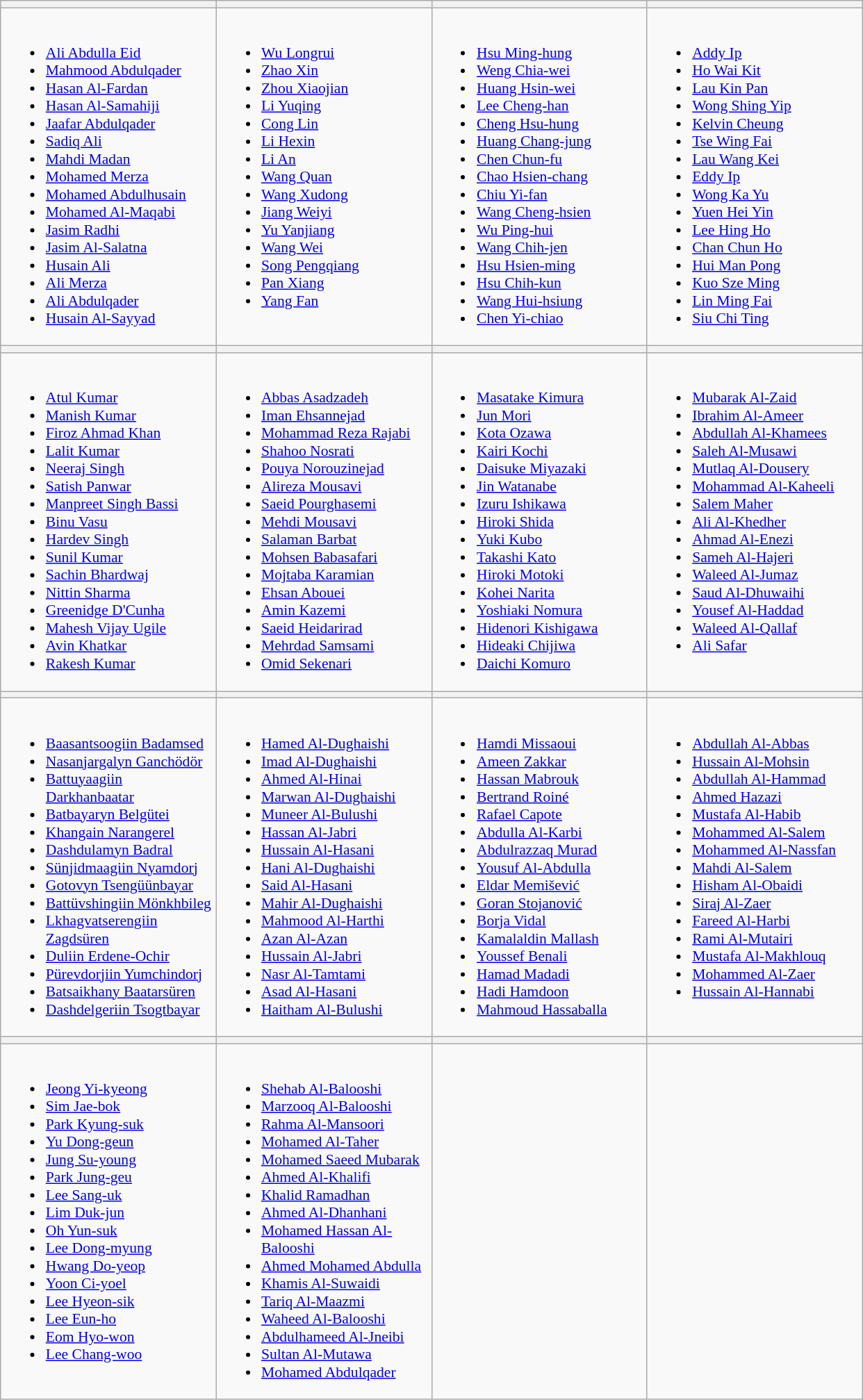<table class="wikitable" style="font-size:90%">
<tr>
<th width=200></th>
<th width=200></th>
<th width=200></th>
<th width=200></th>
</tr>
<tr>
<td valign=top><br><ul><li><a href='#'>Ali Abdulla Eid</a></li><li><a href='#'>Mahmood Abdulqader</a></li><li><a href='#'>Hasan Al-Fardan</a></li><li><a href='#'>Hasan Al-Samahiji</a></li><li><a href='#'>Jaafar Abdulqader</a></li><li><a href='#'>Sadiq Ali</a></li><li><a href='#'>Mahdi Madan</a></li><li><a href='#'>Mohamed Merza</a></li><li><a href='#'>Mohamed Abdulhusain</a></li><li><a href='#'>Mohamed Al-Maqabi</a></li><li><a href='#'>Jasim Radhi</a></li><li><a href='#'>Jasim Al-Salatna</a></li><li><a href='#'>Husain Ali</a></li><li><a href='#'>Ali Merza</a></li><li><a href='#'>Ali Abdulqader</a></li><li><a href='#'>Husain Al-Sayyad</a></li></ul></td>
<td valign=top><br><ul><li><a href='#'>Wu Longrui</a></li><li><a href='#'>Zhao Xin</a></li><li><a href='#'>Zhou Xiaojian</a></li><li><a href='#'>Li Yuqing</a></li><li><a href='#'>Cong Lin</a></li><li><a href='#'>Li Hexin</a></li><li><a href='#'>Li An</a></li><li><a href='#'>Wang Quan</a></li><li><a href='#'>Wang Xudong</a></li><li><a href='#'>Jiang Weiyi</a></li><li><a href='#'>Yu Yanjiang</a></li><li><a href='#'>Wang Wei</a></li><li><a href='#'>Song Pengqiang</a></li><li><a href='#'>Pan Xiang</a></li><li><a href='#'>Yang Fan</a></li></ul></td>
<td valign=top><br><ul><li><a href='#'>Hsu Ming-hung</a></li><li><a href='#'>Weng Chia-wei</a></li><li><a href='#'>Huang Hsin-wei</a></li><li><a href='#'>Lee Cheng-han</a></li><li><a href='#'>Cheng Hsu-hung</a></li><li><a href='#'>Huang Chang-jung</a></li><li><a href='#'>Chen Chun-fu</a></li><li><a href='#'>Chao Hsien-chang</a></li><li><a href='#'>Chiu Yi-fan</a></li><li><a href='#'>Wang Cheng-hsien</a></li><li><a href='#'>Wu Ping-hui</a></li><li><a href='#'>Wang Chih-jen</a></li><li><a href='#'>Hsu Hsien-ming</a></li><li><a href='#'>Hsu Chih-kun</a></li><li><a href='#'>Wang Hui-hsiung</a></li><li><a href='#'>Chen Yi-chiao</a></li></ul></td>
<td valign=top><br><ul><li><a href='#'>Addy Ip</a></li><li><a href='#'>Ho Wai Kit</a></li><li><a href='#'>Lau Kin Pan</a></li><li><a href='#'>Wong Shing Yip</a></li><li><a href='#'>Kelvin Cheung</a></li><li><a href='#'>Tse Wing Fai</a></li><li><a href='#'>Lau Wang Kei</a></li><li><a href='#'>Eddy Ip</a></li><li><a href='#'>Wong Ka Yu</a></li><li><a href='#'>Yuen Hei Yin</a></li><li><a href='#'>Lee Hing Ho</a></li><li><a href='#'>Chan Chun Ho</a></li><li><a href='#'>Hui Man Pong</a></li><li><a href='#'>Kuo Sze Ming</a></li><li><a href='#'>Lin Ming Fai</a></li><li><a href='#'>Siu Chi Ting</a></li></ul></td>
</tr>
<tr>
<th></th>
<th></th>
<th></th>
<th></th>
</tr>
<tr>
<td valign=top><br><ul><li><a href='#'>Atul Kumar</a></li><li><a href='#'>Manish Kumar</a></li><li><a href='#'>Firoz Ahmad Khan</a></li><li><a href='#'>Lalit Kumar</a></li><li><a href='#'>Neeraj Singh</a></li><li><a href='#'>Satish Panwar</a></li><li><a href='#'>Manpreet Singh Bassi</a></li><li><a href='#'>Binu Vasu</a></li><li><a href='#'>Hardev Singh</a></li><li><a href='#'>Sunil Kumar</a></li><li><a href='#'>Sachin Bhardwaj</a></li><li><a href='#'>Nittin Sharma</a></li><li><a href='#'>Greenidge D'Cunha</a></li><li><a href='#'>Mahesh Vijay Ugile</a></li><li><a href='#'>Avin Khatkar</a></li><li><a href='#'>Rakesh Kumar</a></li></ul></td>
<td valign=top><br><ul><li><a href='#'>Abbas Asadzadeh</a></li><li><a href='#'>Iman Ehsannejad</a></li><li><a href='#'>Mohammad Reza Rajabi</a></li><li><a href='#'>Shahoo Nosrati</a></li><li><a href='#'>Pouya Norouzinejad</a></li><li><a href='#'>Alireza Mousavi</a></li><li><a href='#'>Saeid Pourghasemi</a></li><li><a href='#'>Mehdi Mousavi</a></li><li><a href='#'>Salaman Barbat</a></li><li><a href='#'>Mohsen Babasafari</a></li><li><a href='#'>Mojtaba Karamian</a></li><li><a href='#'>Ehsan Abouei</a></li><li><a href='#'>Amin Kazemi</a></li><li><a href='#'>Saeid Heidarirad</a></li><li><a href='#'>Mehrdad Samsami</a></li><li><a href='#'>Omid Sekenari</a></li></ul></td>
<td valign=top><br><ul><li><a href='#'>Masatake Kimura</a></li><li><a href='#'>Jun Mori</a></li><li><a href='#'>Kota Ozawa</a></li><li><a href='#'>Kairi Kochi</a></li><li><a href='#'>Daisuke Miyazaki</a></li><li><a href='#'>Jin Watanabe</a></li><li><a href='#'>Izuru Ishikawa</a></li><li><a href='#'>Hiroki Shida</a></li><li><a href='#'>Yuki Kubo</a></li><li><a href='#'>Takashi Kato</a></li><li><a href='#'>Hiroki Motoki</a></li><li><a href='#'>Kohei Narita</a></li><li><a href='#'>Yoshiaki Nomura</a></li><li><a href='#'>Hidenori Kishigawa</a></li><li><a href='#'>Hideaki Chijiwa</a></li><li><a href='#'>Daichi Komuro</a></li></ul></td>
<td valign=top><br><ul><li><a href='#'>Mubarak Al-Zaid</a></li><li><a href='#'>Ibrahim Al-Ameer</a></li><li><a href='#'>Abdullah Al-Khamees</a></li><li><a href='#'>Saleh Al-Musawi</a></li><li><a href='#'>Mutlaq Al-Dousery</a></li><li><a href='#'>Mohammad Al-Kaheeli</a></li><li><a href='#'>Salem Maher</a></li><li><a href='#'>Ali Al-Khedher</a></li><li><a href='#'>Ahmad Al-Enezi</a></li><li><a href='#'>Sameh Al-Hajeri</a></li><li><a href='#'>Waleed Al-Jumaz</a></li><li><a href='#'>Saud Al-Dhuwaihi</a></li><li><a href='#'>Yousef Al-Haddad</a></li><li><a href='#'>Waleed Al-Qallaf</a></li><li><a href='#'>Ali Safar</a></li></ul></td>
</tr>
<tr>
<th></th>
<th></th>
<th></th>
<th></th>
</tr>
<tr>
<td valign=top><br><ul><li><a href='#'>Baasantsoogiin Badamsed</a></li><li><a href='#'>Nasanjargalyn Ganchödör</a></li><li><a href='#'>Battuyaagiin Darkhanbaatar</a></li><li><a href='#'>Batbayaryn Belgütei</a></li><li><a href='#'>Khangain Narangerel</a></li><li><a href='#'>Dashdulamyn Badral</a></li><li><a href='#'>Sünjidmaagiin Nyamdorj</a></li><li><a href='#'>Gotovyn Tsengüünbayar</a></li><li><a href='#'>Battüvshingiin Mönkhbileg</a></li><li><a href='#'>Lkhagvatserengiin Zagdsüren</a></li><li><a href='#'>Duliin Erdene-Ochir</a></li><li><a href='#'>Pürevdorjiin Yumchindorj</a></li><li><a href='#'>Batsaikhany Baatarsüren</a></li><li><a href='#'>Dashdelgeriin Tsogtbayar</a></li></ul></td>
<td valign=top><br><ul><li><a href='#'>Hamed Al-Dughaishi</a></li><li><a href='#'>Imad Al-Dughaishi</a></li><li><a href='#'>Ahmed Al-Hinai</a></li><li><a href='#'>Marwan Al-Dughaishi</a></li><li><a href='#'>Muneer Al-Bulushi</a></li><li><a href='#'>Hassan Al-Jabri</a></li><li><a href='#'>Hussain Al-Hasani</a></li><li><a href='#'>Hani Al-Dughaishi</a></li><li><a href='#'>Said Al-Hasani</a></li><li><a href='#'>Mahir Al-Dughaishi</a></li><li><a href='#'>Mahmood Al-Harthi</a></li><li><a href='#'>Azan Al-Azan</a></li><li><a href='#'>Hussain Al-Jabri</a></li><li><a href='#'>Nasr Al-Tamtami</a></li><li><a href='#'>Asad Al-Hasani</a></li><li><a href='#'>Haitham Al-Bulushi</a></li></ul></td>
<td valign=top><br><ul><li><a href='#'>Hamdi Missaoui</a></li><li><a href='#'>Ameen Zakkar</a></li><li><a href='#'>Hassan Mabrouk</a></li><li><a href='#'>Bertrand Roiné</a></li><li><a href='#'>Rafael Capote</a></li><li><a href='#'>Abdulla Al-Karbi</a></li><li><a href='#'>Abdulrazzaq Murad</a></li><li><a href='#'>Yousuf Al-Abdulla</a></li><li><a href='#'>Eldar Memišević</a></li><li><a href='#'>Goran Stojanović</a></li><li><a href='#'>Borja Vidal</a></li><li><a href='#'>Kamalaldin Mallash</a></li><li><a href='#'>Youssef Benali</a></li><li><a href='#'>Hamad Madadi</a></li><li><a href='#'>Hadi Hamdoon</a></li><li><a href='#'>Mahmoud Hassaballa</a></li></ul></td>
<td valign=top><br><ul><li><a href='#'>Abdullah Al-Abbas</a></li><li><a href='#'>Hussain Al-Mohsin</a></li><li><a href='#'>Abdullah Al-Hammad</a></li><li><a href='#'>Ahmed Hazazi</a></li><li><a href='#'>Mustafa Al-Habib</a></li><li><a href='#'>Mohammed Al-Salem</a></li><li><a href='#'>Mohammed Al-Nassfan</a></li><li><a href='#'>Mahdi Al-Salem</a></li><li><a href='#'>Hisham Al-Obaidi</a></li><li><a href='#'>Siraj Al-Zaer</a></li><li><a href='#'>Fareed Al-Harbi</a></li><li><a href='#'>Rami Al-Mutairi</a></li><li><a href='#'>Mustafa Al-Makhlouq</a></li><li><a href='#'>Mohammed Al-Zaer</a></li><li><a href='#'>Hussain Al-Hannabi</a></li></ul></td>
</tr>
<tr>
<th></th>
<th></th>
<th></th>
<th></th>
</tr>
<tr>
<td valign=top><br><ul><li><a href='#'>Jeong Yi-kyeong</a></li><li><a href='#'>Sim Jae-bok</a></li><li><a href='#'>Park Kyung-suk</a></li><li><a href='#'>Yu Dong-geun</a></li><li><a href='#'>Jung Su-young</a></li><li><a href='#'>Park Jung-geu</a></li><li><a href='#'>Lee Sang-uk</a></li><li><a href='#'>Lim Duk-jun</a></li><li><a href='#'>Oh Yun-suk</a></li><li><a href='#'>Lee Dong-myung</a></li><li><a href='#'>Hwang Do-yeop</a></li><li><a href='#'>Yoon Ci-yoel</a></li><li><a href='#'>Lee Hyeon-sik</a></li><li><a href='#'>Lee Eun-ho</a></li><li><a href='#'>Eom Hyo-won</a></li><li><a href='#'>Lee Chang-woo</a></li></ul></td>
<td valign=top><br><ul><li><a href='#'>Shehab Al-Balooshi</a></li><li><a href='#'>Marzooq Al-Balooshi</a></li><li><a href='#'>Rahma Al-Mansoori</a></li><li><a href='#'>Mohamed Al-Taher</a></li><li><a href='#'>Mohamed Saeed Mubarak</a></li><li><a href='#'>Ahmed Al-Khalifi</a></li><li><a href='#'>Khalid Ramadhan</a></li><li><a href='#'>Ahmed Al-Dhanhani</a></li><li><a href='#'>Mohamed Hassan Al-Balooshi</a></li><li><a href='#'>Ahmed Mohamed Abdulla</a></li><li><a href='#'>Khamis Al-Suwaidi</a></li><li><a href='#'>Tariq Al-Maazmi</a></li><li><a href='#'>Waheed Al-Balooshi</a></li><li><a href='#'>Abdulhameed Al-Jneibi</a></li><li><a href='#'>Sultan Al-Mutawa</a></li><li><a href='#'>Mohamed Abdulqader</a></li></ul></td>
<td valign=top></td>
<td valign=top></td>
</tr>
</table>
